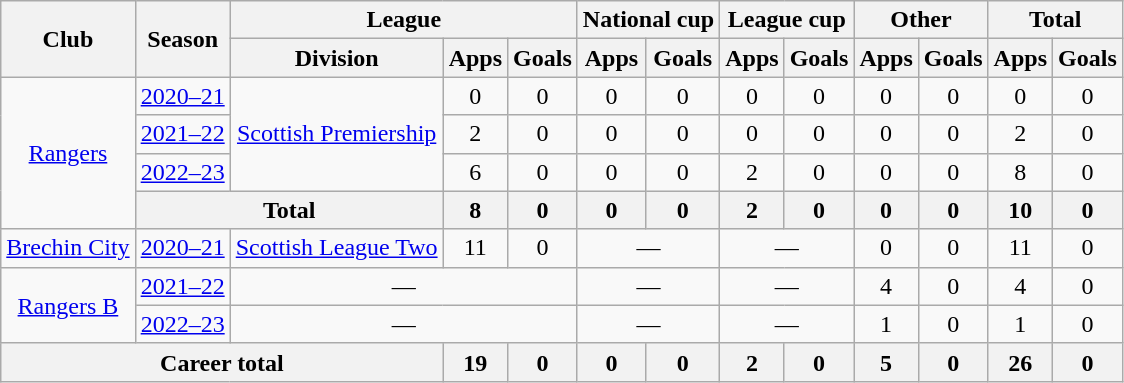<table class="wikitable" style="text-align:center">
<tr>
<th rowspan="2">Club</th>
<th rowspan="2">Season</th>
<th colspan="3">League</th>
<th colspan="2">National cup</th>
<th colspan="2">League cup</th>
<th colspan="2">Other</th>
<th colspan="2">Total</th>
</tr>
<tr>
<th>Division</th>
<th>Apps</th>
<th>Goals</th>
<th>Apps</th>
<th>Goals</th>
<th>Apps</th>
<th>Goals</th>
<th>Apps</th>
<th>Goals</th>
<th>Apps</th>
<th>Goals</th>
</tr>
<tr>
<td rowspan="4"><a href='#'>Rangers</a></td>
<td><a href='#'>2020–21</a></td>
<td rowspan="3"><a href='#'>Scottish Premiership</a></td>
<td>0</td>
<td>0</td>
<td>0</td>
<td>0</td>
<td>0</td>
<td>0</td>
<td>0</td>
<td>0</td>
<td>0</td>
<td>0</td>
</tr>
<tr>
<td><a href='#'>2021–22</a></td>
<td>2</td>
<td>0</td>
<td>0</td>
<td>0</td>
<td>0</td>
<td>0</td>
<td>0</td>
<td>0</td>
<td>2</td>
<td>0</td>
</tr>
<tr>
<td><a href='#'>2022–23</a></td>
<td>6</td>
<td>0</td>
<td>0</td>
<td>0</td>
<td>2</td>
<td>0</td>
<td>0</td>
<td>0</td>
<td>8</td>
<td>0</td>
</tr>
<tr>
<th colspan="2">Total</th>
<th>8</th>
<th>0</th>
<th>0</th>
<th>0</th>
<th>2</th>
<th>0</th>
<th>0</th>
<th>0</th>
<th>10</th>
<th>0</th>
</tr>
<tr>
<td><a href='#'>Brechin City</a></td>
<td><a href='#'>2020–21</a></td>
<td><a href='#'>Scottish League Two</a></td>
<td>11</td>
<td>0</td>
<td colspan="2">—</td>
<td colspan="2">—</td>
<td>0</td>
<td>0</td>
<td>11</td>
<td>0</td>
</tr>
<tr>
<td rowspan="2"><a href='#'>Rangers B</a></td>
<td><a href='#'>2021–22</a></td>
<td colspan="3">—</td>
<td colspan="2">—</td>
<td colspan="2">—</td>
<td>4</td>
<td>0</td>
<td>4</td>
<td>0</td>
</tr>
<tr>
<td><a href='#'>2022–23</a></td>
<td colspan="3">—</td>
<td colspan="2">—</td>
<td colspan="2">—</td>
<td>1</td>
<td>0</td>
<td>1</td>
<td>0</td>
</tr>
<tr>
<th colspan="3">Career total</th>
<th>19</th>
<th>0</th>
<th>0</th>
<th>0</th>
<th>2</th>
<th>0</th>
<th>5</th>
<th>0</th>
<th>26</th>
<th>0</th>
</tr>
</table>
